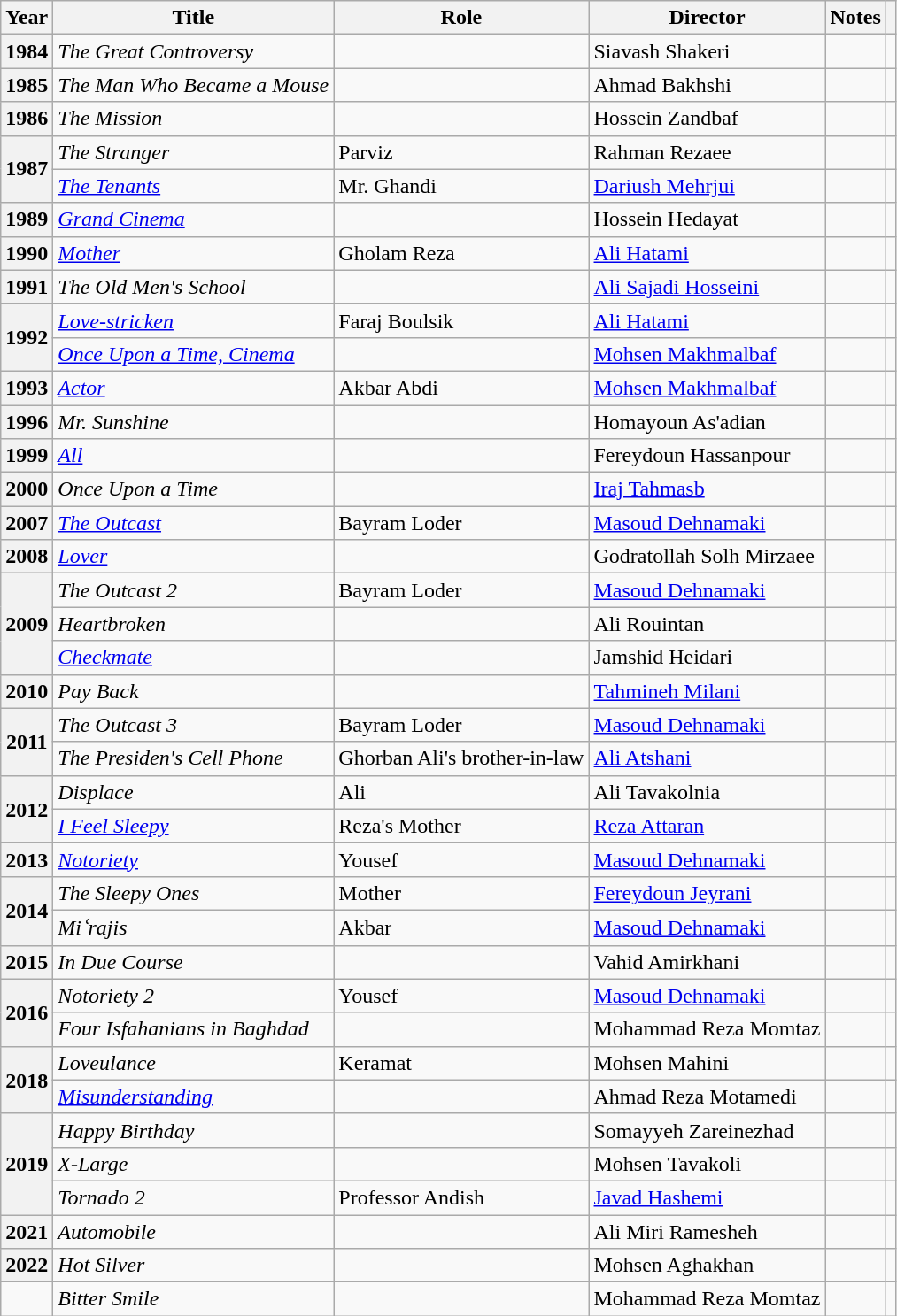<table class="wikitable plainrowheaders sortable"  style=font-size:100%>
<tr>
<th scope="col">Year</th>
<th scope="col">Title</th>
<th scope="col">Role</th>
<th scope="col">Director</th>
<th scope="col" class="unsortable">Notes</th>
<th scope="col" class="unsortable"></th>
</tr>
<tr>
<th scope=row>1984</th>
<td><em>The Great Controversy</em></td>
<td></td>
<td>Siavash Shakeri</td>
<td></td>
<td></td>
</tr>
<tr>
<th scope=row>1985</th>
<td><em>The Man Who Became a Mouse</em></td>
<td></td>
<td>Ahmad Bakhshi</td>
<td></td>
<td></td>
</tr>
<tr>
<th scope=row>1986</th>
<td><em>The Mission</em></td>
<td></td>
<td>Hossein Zandbaf</td>
<td></td>
<td></td>
</tr>
<tr>
<th scope=row rowspan="2">1987</th>
<td><em>The Stranger</em></td>
<td>Parviz</td>
<td>Rahman Rezaee</td>
<td></td>
<td></td>
</tr>
<tr>
<td><em><a href='#'>The Tenants</a></em></td>
<td>Mr. Ghandi</td>
<td><a href='#'>Dariush Mehrjui</a></td>
<td></td>
<td></td>
</tr>
<tr>
<th scope=row>1989</th>
<td><em><a href='#'>Grand Cinema</a></em></td>
<td></td>
<td>Hossein Hedayat</td>
<td></td>
<td></td>
</tr>
<tr>
<th scope=row>1990</th>
<td><em><a href='#'>Mother</a></em></td>
<td>Gholam Reza</td>
<td><a href='#'>Ali Hatami</a></td>
<td></td>
<td></td>
</tr>
<tr>
<th scope=row>1991</th>
<td><em>The Old Men's School</em></td>
<td></td>
<td><a href='#'>Ali Sajadi Hosseini</a></td>
<td></td>
<td></td>
</tr>
<tr>
<th scope=row rowspan="2">1992</th>
<td><em><a href='#'>Love-stricken</a></em></td>
<td>Faraj Boulsik</td>
<td><a href='#'>Ali Hatami</a></td>
<td></td>
<td></td>
</tr>
<tr>
<td><em><a href='#'>Once Upon a Time, Cinema</a></em></td>
<td></td>
<td><a href='#'>Mohsen Makhmalbaf</a></td>
<td></td>
<td></td>
</tr>
<tr>
<th scope=row>1993</th>
<td><em><a href='#'>Actor</a></em></td>
<td>Akbar Abdi</td>
<td><a href='#'>Mohsen Makhmalbaf</a></td>
<td></td>
<td></td>
</tr>
<tr>
<th scope=row>1996</th>
<td><em>Mr. Sunshine</em></td>
<td></td>
<td>Homayoun As'adian</td>
<td></td>
<td></td>
</tr>
<tr>
<th scope=row>1999</th>
<td><em><a href='#'>All</a></em></td>
<td></td>
<td>Fereydoun Hassanpour</td>
<td></td>
<td></td>
</tr>
<tr>
<th scope=row>2000</th>
<td><em>Once Upon a Time</em></td>
<td></td>
<td><a href='#'>Iraj Tahmasb</a></td>
<td></td>
<td></td>
</tr>
<tr>
<th scope="row">2007</th>
<td><em><a href='#'>The Outcast</a></em></td>
<td>Bayram Loder</td>
<td><a href='#'>Masoud Dehnamaki</a></td>
<td></td>
<td></td>
</tr>
<tr>
<th scope=row>2008</th>
<td><em><a href='#'>Lover</a></em></td>
<td></td>
<td>Godratollah Solh Mirzaee</td>
<td></td>
<td></td>
</tr>
<tr>
<th scope=row rowspan="3">2009</th>
<td><em>The Outcast 2</em></td>
<td>Bayram Loder</td>
<td><a href='#'>Masoud Dehnamaki</a></td>
<td></td>
<td></td>
</tr>
<tr>
<td><em>Heartbroken</em></td>
<td></td>
<td>Ali Rouintan</td>
<td></td>
<td></td>
</tr>
<tr>
<td><em><a href='#'>Checkmate</a></em></td>
<td></td>
<td>Jamshid Heidari</td>
<td></td>
<td></td>
</tr>
<tr>
<th scope=row>2010</th>
<td><em>Pay Back</em></td>
<td></td>
<td><a href='#'>Tahmineh Milani</a></td>
<td></td>
<td></td>
</tr>
<tr>
<th scope=row rowspan="2">2011</th>
<td><em>The Outcast 3</em></td>
<td>Bayram Loder</td>
<td><a href='#'>Masoud Dehnamaki</a></td>
<td></td>
<td></td>
</tr>
<tr>
<td><em>The Presiden's Cell Phone</em></td>
<td>Ghorban Ali's brother-in-law</td>
<td><a href='#'>Ali Atshani</a></td>
<td></td>
<td></td>
</tr>
<tr>
<th scope=row rowspan="2">2012</th>
<td><em>Displace</em></td>
<td>Ali</td>
<td>Ali Tavakolnia</td>
<td></td>
<td></td>
</tr>
<tr>
<td><em><a href='#'>I Feel Sleepy</a></em></td>
<td>Reza's Mother</td>
<td><a href='#'>Reza Attaran</a></td>
<td></td>
<td></td>
</tr>
<tr>
<th scope=row>2013</th>
<td><em><a href='#'>Notoriety</a></em></td>
<td>Yousef</td>
<td><a href='#'>Masoud Dehnamaki</a></td>
<td></td>
<td></td>
</tr>
<tr>
<th rowspan="2" scope="row">2014</th>
<td><em>The Sleepy Ones</em></td>
<td>Mother</td>
<td><a href='#'>Fereydoun Jeyrani</a></td>
<td></td>
<td></td>
</tr>
<tr>
<td><em>Miʿrajis</em></td>
<td>Akbar</td>
<td><a href='#'>Masoud Dehnamaki</a></td>
<td></td>
<td></td>
</tr>
<tr>
<th scope=row>2015</th>
<td><em>In Due Course</em></td>
<td></td>
<td>Vahid Amirkhani</td>
<td></td>
<td></td>
</tr>
<tr>
<th scope=row rowspan="2">2016</th>
<td><em>Notoriety 2</em></td>
<td>Yousef</td>
<td><a href='#'>Masoud Dehnamaki</a></td>
<td></td>
<td></td>
</tr>
<tr>
<td><em>Four Isfahanians in Baghdad</em></td>
<td></td>
<td>Mohammad Reza Momtaz</td>
<td></td>
<td></td>
</tr>
<tr>
<th scope=row rowspan="2">2018</th>
<td><em>Loveulance</em></td>
<td>Keramat</td>
<td>Mohsen Mahini</td>
<td></td>
<td></td>
</tr>
<tr>
<td><em><a href='#'>Misunderstanding</a></em></td>
<td></td>
<td>Ahmad Reza Motamedi</td>
<td></td>
<td></td>
</tr>
<tr>
<th scope=row rowspan="3">2019</th>
<td><em>Happy Birthday</em></td>
<td></td>
<td>Somayyeh Zareinezhad</td>
<td></td>
<td></td>
</tr>
<tr>
<td><em>X-Large</em></td>
<td></td>
<td>Mohsen Tavakoli</td>
<td></td>
<td></td>
</tr>
<tr>
<td><em>Tornado 2</em></td>
<td>Professor Andish</td>
<td><a href='#'>Javad Hashemi</a></td>
<td></td>
<td></td>
</tr>
<tr>
<th scope=row>2021</th>
<td><em>Automobile</em></td>
<td></td>
<td>Ali Miri Ramesheh</td>
<td></td>
<td></td>
</tr>
<tr>
<th scope=row>2022</th>
<td><em>Hot Silver</em></td>
<td></td>
<td>Mohsen Aghakhan</td>
<td></td>
<td></td>
</tr>
<tr>
<td></td>
<td><em>Bitter Smile</em></td>
<td></td>
<td>Mohammad Reza Momtaz</td>
<td></td>
<td></td>
</tr>
</table>
